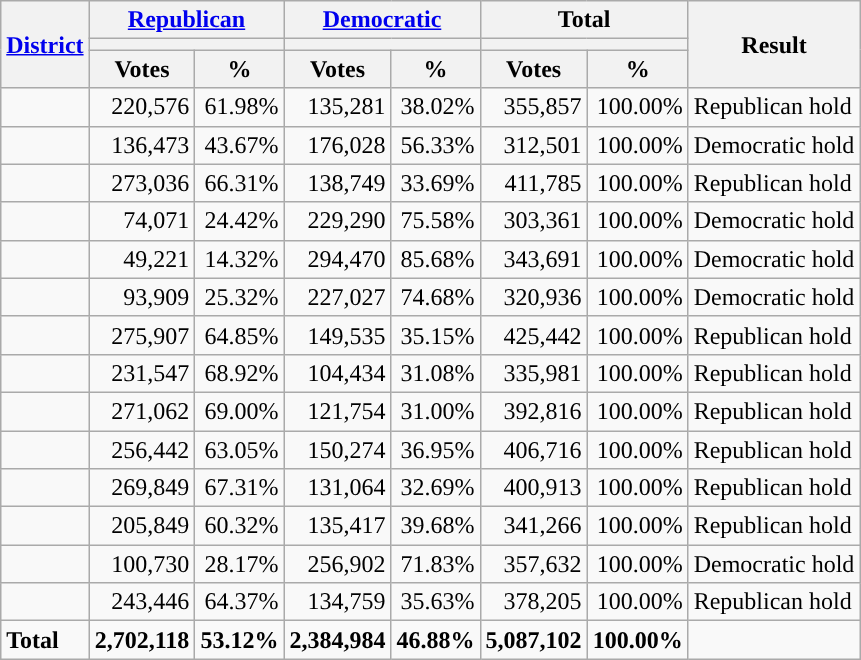<table class="wikitable plainrowheaders sortable" style="font-size:100%; text-align:right;">
<tr>
<th scope=col rowspan=3><a href='#'>District</a></th>
<th scope=col colspan=2><a href='#'>Republican</a></th>
<th scope=col colspan=2><a href='#'>Democratic</a></th>
<th scope=col colspan=2>Total</th>
<th scope=col rowspan=3>Result</th>
</tr>
<tr>
<th scope=col colspan=2 style="background:"></th>
<th scope=col colspan=2 style="background:"></th>
<th scope=col colspan=2></th>
</tr>
<tr>
<th scope=col data-sort-type="number">Votes</th>
<th scope=col data-sort-type="number">%</th>
<th scope=col data-sort-type="number">Votes</th>
<th scope=col data-sort-type="number">%</th>
<th scope=col data-sort-type="number">Votes</th>
<th scope=col data-sort-type="number">%</th>
</tr>
<tr>
<td align=left></td>
<td>220,576</td>
<td>61.98%</td>
<td>135,281</td>
<td>38.02%</td>
<td>355,857</td>
<td>100.00%</td>
<td align=left>Republican hold</td>
</tr>
<tr>
<td align=left></td>
<td>136,473</td>
<td>43.67%</td>
<td>176,028</td>
<td>56.33%</td>
<td>312,501</td>
<td>100.00%</td>
<td align=left>Democratic hold</td>
</tr>
<tr>
<td align=left></td>
<td>273,036</td>
<td>66.31%</td>
<td>138,749</td>
<td>33.69%</td>
<td>411,785</td>
<td>100.00%</td>
<td align=left>Republican hold</td>
</tr>
<tr>
<td align=left></td>
<td>74,071</td>
<td>24.42%</td>
<td>229,290</td>
<td>75.58%</td>
<td>303,361</td>
<td>100.00%</td>
<td align=left>Democratic hold</td>
</tr>
<tr>
<td align=left></td>
<td>49,221</td>
<td>14.32%</td>
<td>294,470</td>
<td>85.68%</td>
<td>343,691</td>
<td>100.00%</td>
<td align=left>Democratic hold</td>
</tr>
<tr>
<td align=left></td>
<td>93,909</td>
<td>25.32%</td>
<td>227,027</td>
<td>74.68%</td>
<td>320,936</td>
<td>100.00%</td>
<td align=left>Democratic hold</td>
</tr>
<tr>
<td align=left></td>
<td>275,907</td>
<td>64.85%</td>
<td>149,535</td>
<td>35.15%</td>
<td>425,442</td>
<td>100.00%</td>
<td align=left>Republican hold</td>
</tr>
<tr>
<td align=left></td>
<td>231,547</td>
<td>68.92%</td>
<td>104,434</td>
<td>31.08%</td>
<td>335,981</td>
<td>100.00%</td>
<td align=left>Republican hold</td>
</tr>
<tr>
<td align=left></td>
<td>271,062</td>
<td>69.00%</td>
<td>121,754</td>
<td>31.00%</td>
<td>392,816</td>
<td>100.00%</td>
<td align=left>Republican hold</td>
</tr>
<tr>
<td align=left></td>
<td>256,442</td>
<td>63.05%</td>
<td>150,274</td>
<td>36.95%</td>
<td>406,716</td>
<td>100.00%</td>
<td align=left>Republican hold</td>
</tr>
<tr>
<td align=left></td>
<td>269,849</td>
<td>67.31%</td>
<td>131,064</td>
<td>32.69%</td>
<td>400,913</td>
<td>100.00%</td>
<td align=left>Republican hold</td>
</tr>
<tr>
<td align=left></td>
<td>205,849</td>
<td>60.32%</td>
<td>135,417</td>
<td>39.68%</td>
<td>341,266</td>
<td>100.00%</td>
<td align=left>Republican hold</td>
</tr>
<tr>
<td align=left></td>
<td>100,730</td>
<td>28.17%</td>
<td>256,902</td>
<td>71.83%</td>
<td>357,632</td>
<td>100.00%</td>
<td align=left>Democratic hold</td>
</tr>
<tr>
<td align=left></td>
<td>243,446</td>
<td>64.37%</td>
<td>134,759</td>
<td>35.63%</td>
<td>378,205</td>
<td>100.00%</td>
<td align=left>Republican hold</td>
</tr>
<tr class="sortbottom" style="font-weight:bold">
<td align=left>Total</td>
<td>2,702,118</td>
<td>53.12%</td>
<td>2,384,984</td>
<td>46.88%</td>
<td>5,087,102</td>
<td>100.00%</td>
<td></td>
</tr>
</table>
